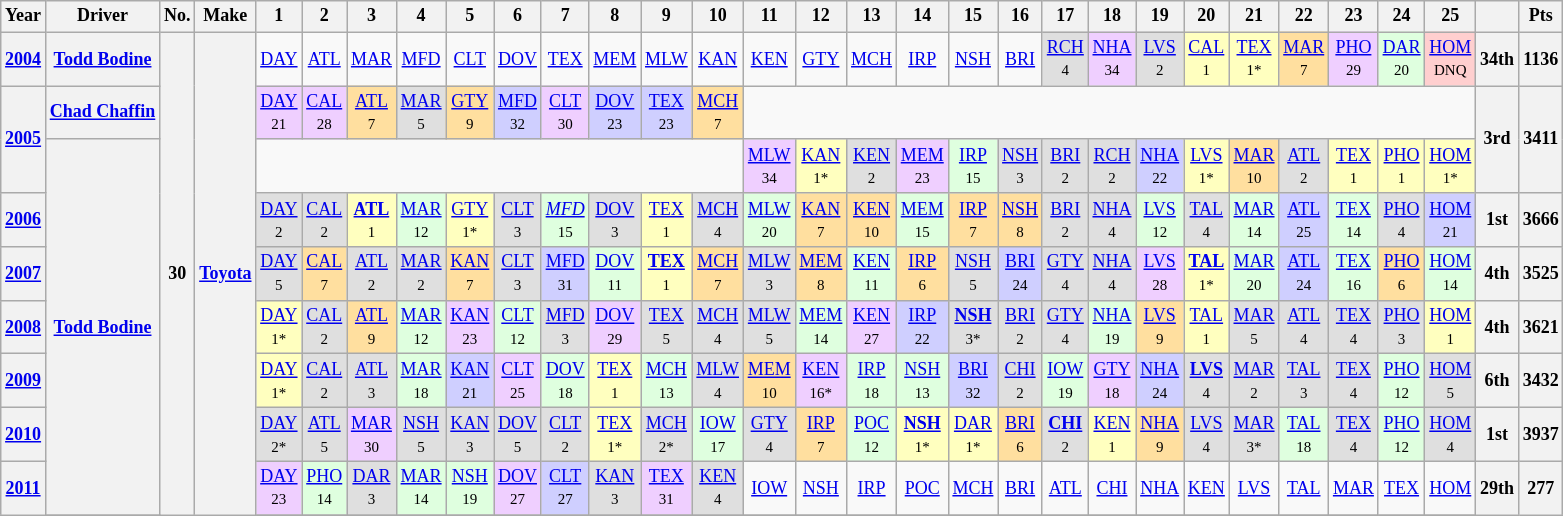<table class="wikitable" style="text-align:center; font-size:75%">
<tr>
<th>Year</th>
<th>Driver</th>
<th>No.</th>
<th>Make</th>
<th>1</th>
<th>2</th>
<th>3</th>
<th>4</th>
<th>5</th>
<th>6</th>
<th>7</th>
<th>8</th>
<th>9</th>
<th>10</th>
<th>11</th>
<th>12</th>
<th>13</th>
<th>14</th>
<th>15</th>
<th>16</th>
<th>17</th>
<th>18</th>
<th>19</th>
<th>20</th>
<th>21</th>
<th>22</th>
<th>23</th>
<th>24</th>
<th>25</th>
<th></th>
<th>Pts</th>
</tr>
<tr>
<th><a href='#'>2004</a></th>
<th><a href='#'>Todd Bodine</a></th>
<th rowspan=10>30</th>
<th rowspan=10><a href='#'>Toyota</a></th>
<td><a href='#'>DAY</a></td>
<td><a href='#'>ATL</a></td>
<td><a href='#'>MAR</a></td>
<td><a href='#'>MFD</a></td>
<td><a href='#'>CLT</a></td>
<td><a href='#'>DOV</a></td>
<td><a href='#'>TEX</a></td>
<td><a href='#'>MEM</a></td>
<td><a href='#'>MLW</a></td>
<td><a href='#'>KAN</a></td>
<td><a href='#'>KEN</a></td>
<td><a href='#'>GTY</a></td>
<td><a href='#'>MCH</a></td>
<td><a href='#'>IRP</a></td>
<td><a href='#'>NSH</a></td>
<td><a href='#'>BRI</a></td>
<td style="background:#DFDFDF;"><a href='#'>RCH</a><br><small>4</small></td>
<td style="background:#EFCFFF;"><a href='#'>NHA</a><br><small>34</small></td>
<td style="background:#DFDFDF;"><a href='#'>LVS</a><br><small>2</small></td>
<td style="background:#FFFFBF;"><a href='#'>CAL</a><br><small>1</small></td>
<td style="background:#FFFFBF;"><a href='#'>TEX</a><br><small>1*</small></td>
<td style="background:#FFDF9F;"><a href='#'>MAR</a><br><small>7</small></td>
<td style="background:#EFCFFF;"><a href='#'>PHO</a><br><small>29</small></td>
<td style="background:#DFFFDF;"><a href='#'>DAR</a><br><small>20</small></td>
<td style="background:#FFCFCF;"><a href='#'>HOM</a><br><small>DNQ</small></td>
<th>34th</th>
<th>1136</th>
</tr>
<tr>
<th rowspan=2><a href='#'>2005</a></th>
<th><a href='#'>Chad Chaffin</a></th>
<td style="background:#EFCFFF;"><a href='#'>DAY</a><br><small>21</small></td>
<td style="background:#EFCFFF;"><a href='#'>CAL</a><br><small>28</small></td>
<td style="background:#FFDF9F;"><a href='#'>ATL</a><br><small>7</small></td>
<td style="background:#DFDFDF;"><a href='#'>MAR</a><br><small>5</small></td>
<td style="background:#FFDF9F;"><a href='#'>GTY</a><br><small>9</small></td>
<td style="background:#CFCFFF;"><a href='#'>MFD</a><br><small>32</small></td>
<td style="background:#EFCFFF;"><a href='#'>CLT</a><br><small>30</small></td>
<td style="background:#CFCFFF;"><a href='#'>DOV</a><br><small>23</small></td>
<td style="background:#CFCFFF;"><a href='#'>TEX</a><br><small>23</small></td>
<td style="background:#FFDF9F;"><a href='#'>MCH</a><br><small>7</small></td>
<td colspan=15></td>
<th rowspan=2>3rd</th>
<th rowspan=2>3411</th>
</tr>
<tr>
<th rowspan=7><a href='#'>Todd Bodine</a></th>
<td colspan=10></td>
<td style="background:#EFCFFF;"><a href='#'>MLW</a><br><small>34</small></td>
<td style="background:#FFFFBF;"><a href='#'>KAN</a><br><small>1*</small></td>
<td style="background:#DFDFDF;"><a href='#'>KEN</a><br><small>2</small></td>
<td style="background:#EFCFFF;"><a href='#'>MEM</a><br><small>23</small></td>
<td style="background:#DFFFDF;"><a href='#'>IRP</a><br><small>15</small></td>
<td style="background:#DFDFDF;"><a href='#'>NSH</a><br><small>3</small></td>
<td style="background:#DFDFDF;"><a href='#'>BRI</a><br><small>2</small></td>
<td style="background:#DFDFDF;"><a href='#'>RCH</a><br><small>2</small></td>
<td style="background:#CFCFFF;"><a href='#'>NHA</a><br><small>22</small></td>
<td style="background:#FFFFBF;"><a href='#'>LVS</a><br><small>1*</small></td>
<td style="background:#FFDF9F;"><a href='#'>MAR</a><br><small>10</small></td>
<td style="background:#DFDFDF;"><a href='#'>ATL</a><br><small>2</small></td>
<td style="background:#FFFFBF;"><a href='#'>TEX</a><br><small>1</small></td>
<td style="background:#FFFFBF;"><a href='#'>PHO</a><br><small>1</small></td>
<td style="background:#FFFFBF;"><a href='#'>HOM</a><br><small>1*</small></td>
</tr>
<tr>
<th><a href='#'>2006</a></th>
<td style="background:#DFDFDF;"><a href='#'>DAY</a><br><small>2</small></td>
<td style="background:#DFDFDF;"><a href='#'>CAL</a><br><small>2</small></td>
<td style="background:#FFFFBF;"><strong><a href='#'>ATL</a></strong><br><small>1</small></td>
<td style="background:#DFFFDF;"><a href='#'>MAR</a><br><small>12</small></td>
<td style="background:#FFFFBF;"><a href='#'>GTY</a><br><small>1*</small></td>
<td style="background:#DFDFDF;"><a href='#'>CLT</a><br><small>3</small></td>
<td style="background:#DFFFDF;"><em><a href='#'>MFD</a></em><br><small>15</small></td>
<td style="background:#DFDFDF;"><a href='#'>DOV</a><br><small>3</small></td>
<td style="background:#FFFFBF;"><a href='#'>TEX</a><br><small>1</small></td>
<td style="background:#DFDFDF;"><a href='#'>MCH</a><br><small>4</small></td>
<td style="background:#DFFFDF;"><a href='#'>MLW</a><br><small>20</small></td>
<td style="background:#FFDF9F;"><a href='#'>KAN</a><br><small>7</small></td>
<td style="background:#FFDF9F;"><a href='#'>KEN</a><br><small>10</small></td>
<td style="background:#DFFFDF;"><a href='#'>MEM</a><br><small>15</small></td>
<td style="background:#FFDF9F;"><a href='#'>IRP</a><br><small>7</small></td>
<td style="background:#FFDF9F;"><a href='#'>NSH</a><br><small>8</small></td>
<td style="background:#DFDFDF;"><a href='#'>BRI</a><br><small>2</small></td>
<td style="background:#DFDFDF;"><a href='#'>NHA</a><br><small>4</small></td>
<td style="background:#DFFFDF;"><a href='#'>LVS</a><br><small>12</small></td>
<td style="background:#DFDFDF;"><a href='#'>TAL</a><br><small>4</small></td>
<td style="background:#DFFFDF;"><a href='#'>MAR</a><br><small>14</small></td>
<td style="background:#CFCFFF;"><a href='#'>ATL</a><br><small>25</small></td>
<td style="background:#DFFFDF;"><a href='#'>TEX</a><br><small>14</small></td>
<td style="background:#DFDFDF;"><a href='#'>PHO</a><br><small>4</small></td>
<td style="background:#CFCFFF;"><a href='#'>HOM</a><br><small>21</small></td>
<th>1st</th>
<th>3666</th>
</tr>
<tr>
<th><a href='#'>2007</a></th>
<td style="background:#DFDFDF;"><a href='#'>DAY</a><br><small>5</small></td>
<td style="background:#FFDF9F;"><a href='#'>CAL</a><br><small>7</small></td>
<td style="background:#DFDFDF;"><a href='#'>ATL</a><br><small>2</small></td>
<td style="background:#DFDFDF;"><a href='#'>MAR</a><br><small>2</small></td>
<td style="background:#FFDF9F;"><a href='#'>KAN</a><br><small>7</small></td>
<td style="background:#DFDFDF;"><a href='#'>CLT</a><br><small>3</small></td>
<td style="background:#CFCFFF;"><a href='#'>MFD</a><br><small>31</small></td>
<td style="background:#DFFFDF;"><a href='#'>DOV</a><br><small>11</small></td>
<td style="background:#FFFFBF;"><strong><a href='#'>TEX</a></strong><br><small>1</small></td>
<td style="background:#FFDF9F;"><a href='#'>MCH</a><br><small>7</small></td>
<td style="background:#DFDFDF;"><a href='#'>MLW</a><br><small>3</small></td>
<td style="background:#FFDF9F;"><a href='#'>MEM</a><br><small>8</small></td>
<td style="background:#DFFFDF;"><a href='#'>KEN</a><br><small>11</small></td>
<td style="background:#FFDF9F;"><a href='#'>IRP</a><br><small>6</small></td>
<td style="background:#DFDFDF;"><a href='#'>NSH</a><br><small>5</small></td>
<td style="background:#CFCFFF;"><a href='#'>BRI</a><br><small>24</small></td>
<td style="background:#DFDFDF;"><a href='#'>GTY</a><br><small>4</small></td>
<td style="background:#DFDFDF;"><a href='#'>NHA</a><br><small>4</small></td>
<td style="background:#EFCFFF;"><a href='#'>LVS</a><br><small>28</small></td>
<td style="background:#FFFFBF;"><strong><a href='#'>TAL</a></strong><br><small>1*</small></td>
<td style="background:#DFFFDF;"><a href='#'>MAR</a><br><small>20</small></td>
<td style="background:#CFCFFF;"><a href='#'>ATL</a><br><small>24</small></td>
<td style="background:#DFFFDF;"><a href='#'>TEX</a><br><small>16</small></td>
<td style="background:#FFDF9F;"><a href='#'>PHO</a><br><small>6</small></td>
<td style="background:#DFFFDF;"><a href='#'>HOM</a><br><small>14</small></td>
<th>4th</th>
<th>3525</th>
</tr>
<tr>
<th><a href='#'>2008</a></th>
<td style="background:#FFFFBF;"><a href='#'>DAY</a><br><small>1*</small></td>
<td style="background:#DFDFDF;"><a href='#'>CAL</a><br><small>2</small></td>
<td style="background:#FFDF9F;"><a href='#'>ATL</a><br><small>9</small></td>
<td style="background:#DFFFDF;"><a href='#'>MAR</a><br><small>12</small></td>
<td style="background:#EFCFFF;"><a href='#'>KAN</a><br><small>23</small></td>
<td style="background:#DFFFDF;"><a href='#'>CLT</a><br><small>12</small></td>
<td style="background:#DFDFDF;"><a href='#'>MFD</a><br><small>3</small></td>
<td style="background:#EFCFFF;"><a href='#'>DOV</a><br><small>29</small></td>
<td style="background:#DFDFDF;"><a href='#'>TEX</a><br><small>5</small></td>
<td style="background:#DFDFDF;"><a href='#'>MCH</a><br><small>4</small></td>
<td style="background:#DFDFDF;"><a href='#'>MLW</a><br><small>5</small></td>
<td style="background:#DFFFDF;"><a href='#'>MEM</a><br><small>14</small></td>
<td style="background:#EFCFFF;"><a href='#'>KEN</a><br><small>27</small></td>
<td style="background:#CFCFFF;"><a href='#'>IRP</a><br><small>22</small></td>
<td style="background:#DFDFDF;"><strong><a href='#'>NSH</a></strong><br><small>3*</small></td>
<td style="background:#DFDFDF;"><a href='#'>BRI</a><br><small>2</small></td>
<td style="background:#DFDFDF;"><a href='#'>GTY</a><br><small>4</small></td>
<td style="background:#DFFFDF;"><a href='#'>NHA</a><br><small>19</small></td>
<td style="background:#FFDF9F;"><a href='#'>LVS</a><br><small>9</small></td>
<td style="background:#FFFFBF;"><a href='#'>TAL</a><br><small>1</small></td>
<td style="background:#DFDFDF;"><a href='#'>MAR</a><br><small>5</small></td>
<td style="background:#DFDFDF;"><a href='#'>ATL</a><br><small>4</small></td>
<td style="background:#DFDFDF;"><a href='#'>TEX</a><br><small>4</small></td>
<td style="background:#DFDFDF;"><a href='#'>PHO</a><br><small>3</small></td>
<td style="background:#FFFFBF;"><a href='#'>HOM</a><br><small>1</small></td>
<th>4th</th>
<th>3621</th>
</tr>
<tr>
<th><a href='#'>2009</a></th>
<td style="background:#FFFFBF;"><a href='#'>DAY</a><br><small>1*</small></td>
<td style="background:#DFDFDF;"><a href='#'>CAL</a><br><small>2</small></td>
<td style="background:#DFDFDF;"><a href='#'>ATL</a><br><small>3</small></td>
<td style="background:#DFFFDF;"><a href='#'>MAR</a><br><small>18</small></td>
<td style="background:#CFCFFF;"><a href='#'>KAN</a><br><small>21</small></td>
<td style="background:#EFCFFF;"><a href='#'>CLT</a><br><small>25</small></td>
<td style="background:#DFFFDF;"><a href='#'>DOV</a><br><small>18</small></td>
<td style="background:#FFFFBF;"><a href='#'>TEX</a><br><small>1</small></td>
<td style="background:#DFFFDF;"><a href='#'>MCH</a><br><small>13</small></td>
<td style="background:#DFDFDF;"><a href='#'>MLW</a><br><small>4</small></td>
<td style="background:#FFDF9F;"><a href='#'>MEM</a><br><small>10</small></td>
<td style="background:#EFCFFF;"><a href='#'>KEN</a><br><small>16*</small></td>
<td style="background:#DFFFDF;"><a href='#'>IRP</a><br><small>18</small></td>
<td style="background:#DFFFDF;"><a href='#'>NSH</a><br><small>13</small></td>
<td style="background:#CFCFFF;"><a href='#'>BRI</a><br><small>32</small></td>
<td style="background:#DFDFDF;"><a href='#'>CHI</a><br><small>2</small></td>
<td style="background:#DFFFDF;"><a href='#'>IOW</a><br><small>19</small></td>
<td style="background:#EFCFFF;"><a href='#'>GTY</a><br><small>18</small></td>
<td style="background:#CFCFFF;"><a href='#'>NHA</a><br><small>24</small></td>
<td style="background:#DFDFDF;"><strong><a href='#'>LVS</a></strong><br><small>4</small></td>
<td style="background:#DFDFDF;"><a href='#'>MAR</a><br><small>2</small></td>
<td style="background:#DFDFDF;"><a href='#'>TAL</a><br><small>3</small></td>
<td style="background:#DFDFDF;"><a href='#'>TEX</a><br><small>4</small></td>
<td style="background:#DFFFDF;"><a href='#'>PHO</a><br><small>12</small></td>
<td style="background:#DFDFDF;"><a href='#'>HOM</a><br><small>5</small></td>
<th>6th</th>
<th>3432</th>
</tr>
<tr>
<th><a href='#'>2010</a></th>
<td style="background:#DFDFDF;"><a href='#'>DAY</a><br><small>2*</small></td>
<td style="background:#DFDFDF;"><a href='#'>ATL</a><br><small>5</small></td>
<td style="background:#EFCFFF;"><a href='#'>MAR</a><br><small>30</small></td>
<td style="background:#DFDFDF;"><a href='#'>NSH</a><br><small>5</small></td>
<td style="background:#DFDFDF;"><a href='#'>KAN</a><br><small>3</small></td>
<td style="background:#DFDFDF;"><a href='#'>DOV</a><br><small>5</small></td>
<td style="background:#DFDFDF;"><a href='#'>CLT</a><br><small>2</small></td>
<td style="background:#FFFFBF;"><a href='#'>TEX</a><br><small>1*</small></td>
<td style="background:#DFDFDF;"><a href='#'>MCH</a><br><small>2*</small></td>
<td style="background:#DFFFDF;"><a href='#'>IOW</a><br><small>17</small></td>
<td style="background:#DFDFDF;"><a href='#'>GTY</a><br><small>4</small></td>
<td style="background:#FFDF9F;"><a href='#'>IRP</a><br><small>7</small></td>
<td style="background:#DFFFDF;"><a href='#'>POC</a><br><small>12</small></td>
<td style="background:#FFFFBF;"><strong><a href='#'>NSH</a></strong><br><small>1*</small></td>
<td style="background:#FFFFBF;"><a href='#'>DAR</a><br><small>1*</small></td>
<td style="background:#FFDF9F;"><a href='#'>BRI</a><br><small>6</small></td>
<td style="background:#DFDFDF;"><strong><a href='#'>CHI</a></strong><br><small>2</small></td>
<td style="background:#FFFFBF;"><a href='#'>KEN</a><br><small>1</small></td>
<td style="background:#FFDF9F;"><a href='#'>NHA</a><br><small>9</small></td>
<td style="background:#DFDFDF;"><a href='#'>LVS</a><br><small>4</small></td>
<td style="background:#DFDFDF;"><a href='#'>MAR</a><br><small>3*</small></td>
<td style="background:#DFFFDF;"><a href='#'>TAL</a><br><small>18</small></td>
<td style="background:#DFDFDF;"><a href='#'>TEX</a><br><small>4</small></td>
<td style="background:#DFFFDF;"><a href='#'>PHO</a><br><small>12</small></td>
<td style="background:#DFDFDF;"><a href='#'>HOM</a><br><small>4</small></td>
<th>1st</th>
<th>3937</th>
</tr>
<tr>
<th rowspan=2><a href='#'>2011</a></th>
<td style="background:#EFCFFF;"><a href='#'>DAY</a><br><small>23</small></td>
<td style="background:#DFFFDF;"><a href='#'>PHO</a><br><small>14</small></td>
<td style="background:#DFDFDF;"><a href='#'>DAR</a><br><small>3</small></td>
<td style="background:#DFFFDF;"><a href='#'>MAR</a><br><small>14</small></td>
<td style="background:#DFFFDF;"><a href='#'>NSH</a><br><small>19</small></td>
<td style="background:#EFCFFF;"><a href='#'>DOV</a><br><small>27</small></td>
<td style="background:#CFCFFF;"><a href='#'>CLT</a><br><small>27</small></td>
<td style="background:#DFDFDF;"><a href='#'>KAN</a><br><small>3</small></td>
<td style="background:#EFCFFF;"><a href='#'>TEX</a><br><small>31</small></td>
<td style="background:#DFDFDF;"><a href='#'>KEN</a><br><small>4</small></td>
<td><a href='#'>IOW</a></td>
<td><a href='#'>NSH</a></td>
<td><a href='#'>IRP</a></td>
<td><a href='#'>POC</a></td>
<td><a href='#'>MCH</a></td>
<td><a href='#'>BRI</a></td>
<td><a href='#'>ATL</a></td>
<td><a href='#'>CHI</a></td>
<td><a href='#'>NHA</a></td>
<td><a href='#'>KEN</a></td>
<td><a href='#'>LVS</a></td>
<td><a href='#'>TAL</a></td>
<td><a href='#'>MAR</a></td>
<td><a href='#'>TEX</a></td>
<td><a href='#'>HOM</a></td>
<th rowspan=2>29th</th>
<th rowspan=2>277</th>
</tr>
<tr>
</tr>
</table>
